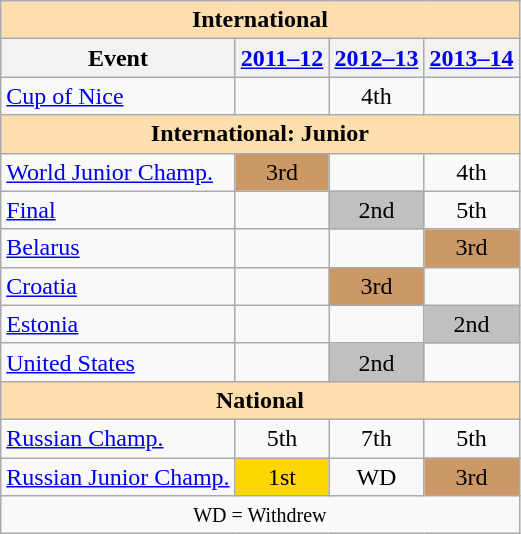<table class="wikitable" style="text-align:center">
<tr>
<th style="background-color: #ffdead; " colspan=4 align=center>International</th>
</tr>
<tr>
<th>Event</th>
<th><a href='#'>2011–12</a></th>
<th><a href='#'>2012–13</a></th>
<th><a href='#'>2013–14</a></th>
</tr>
<tr>
<td align=left><a href='#'>Cup of Nice</a></td>
<td></td>
<td>4th</td>
<td></td>
</tr>
<tr>
<th style="background-color: #ffdead; " colspan=4 align=center>International: Junior</th>
</tr>
<tr>
<td align=left><a href='#'>World Junior Champ.</a></td>
<td bgcolor=cc9966>3rd</td>
<td></td>
<td>4th</td>
</tr>
<tr>
<td align=left> <a href='#'>Final</a></td>
<td></td>
<td bgcolor=silver>2nd</td>
<td>5th</td>
</tr>
<tr>
<td align=left> <a href='#'>Belarus</a></td>
<td></td>
<td></td>
<td bgcolor=cc9966>3rd</td>
</tr>
<tr>
<td align=left> <a href='#'>Croatia</a></td>
<td></td>
<td bgcolor=cc9966>3rd</td>
<td></td>
</tr>
<tr>
<td align=left> <a href='#'>Estonia</a></td>
<td></td>
<td></td>
<td bgcolor=silver>2nd</td>
</tr>
<tr>
<td align=left> <a href='#'>United States</a></td>
<td></td>
<td bgcolor=silver>2nd</td>
<td></td>
</tr>
<tr>
<th style="background-color: #ffdead; " colspan=4 align=center>National</th>
</tr>
<tr>
<td align=left><a href='#'>Russian Champ.</a></td>
<td>5th</td>
<td>7th</td>
<td>5th</td>
</tr>
<tr>
<td align=left><a href='#'>Russian Junior Champ.</a></td>
<td bgcolor=gold>1st</td>
<td>WD</td>
<td bgcolor=cc9966>3rd</td>
</tr>
<tr>
<td colspan=4 align=center><small> WD = Withdrew </small></td>
</tr>
</table>
